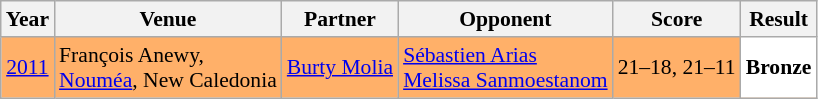<table class="sortable wikitable" style="font-size: 90%;">
<tr>
<th>Year</th>
<th>Venue</th>
<th>Partner</th>
<th>Opponent</th>
<th>Score</th>
<th>Result</th>
</tr>
<tr style="background:#FFB069">
<td align="center"><a href='#'>2011</a></td>
<td align="left">François Anewy,<br><a href='#'>Nouméa</a>, New Caledonia</td>
<td align="left"> <a href='#'>Burty Molia</a></td>
<td align="left"> <a href='#'>Sébastien Arias</a><br> <a href='#'>Melissa Sanmoestanom</a></td>
<td align="left">21–18, 21–11</td>
<td style="text-align:left; background:white"> <strong>Bronze</strong></td>
</tr>
</table>
